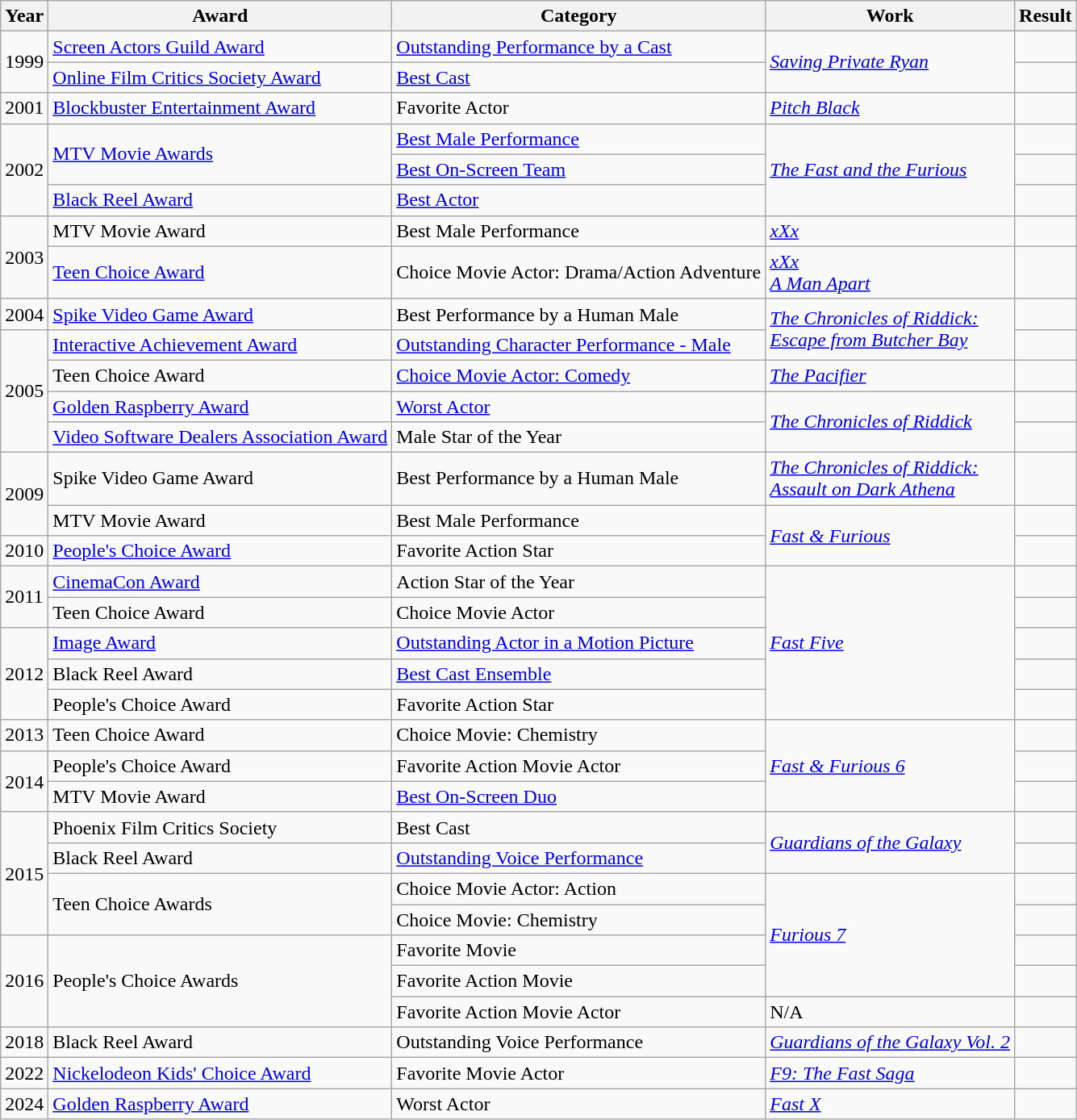<table class="wikitable sortable">
<tr>
<th>Year</th>
<th>Award</th>
<th>Category</th>
<th>Work</th>
<th>Result</th>
</tr>
<tr>
<td rowspan="2">1999</td>
<td><a href='#'>Screen Actors Guild Award</a></td>
<td><a href='#'>Outstanding Performance by a Cast</a><br></td>
<td rowspan="2"><em><a href='#'>Saving Private Ryan</a></em></td>
<td></td>
</tr>
<tr>
<td><a href='#'>Online Film Critics Society Award</a></td>
<td><a href='#'>Best Cast</a></td>
<td></td>
</tr>
<tr>
<td>2001</td>
<td><a href='#'>Blockbuster Entertainment Award</a></td>
<td>Favorite Actor</td>
<td><em><a href='#'>Pitch Black</a></em></td>
<td></td>
</tr>
<tr>
<td rowspan="3">2002</td>
<td rowspan="2"><a href='#'>MTV Movie Awards</a></td>
<td><a href='#'>Best Male Performance</a></td>
<td rowspan="3"><em><a href='#'>The Fast and the Furious</a></em></td>
<td></td>
</tr>
<tr>
<td><a href='#'>Best On-Screen Team</a></td>
<td></td>
</tr>
<tr>
<td><a href='#'>Black Reel Award</a></td>
<td><a href='#'>Best Actor</a></td>
<td></td>
</tr>
<tr>
<td rowspan="2">2003</td>
<td>MTV Movie Award</td>
<td>Best Male Performance</td>
<td><em><a href='#'>xXx</a></em></td>
<td></td>
</tr>
<tr>
<td><a href='#'>Teen Choice Award</a></td>
<td>Choice Movie Actor: Drama/Action Adventure</td>
<td><em><a href='#'>xXx</a></em><br><em><a href='#'>A Man Apart</a></em></td>
<td></td>
</tr>
<tr>
<td>2004</td>
<td><a href='#'>Spike Video Game Award</a></td>
<td>Best Performance by a Human Male</td>
<td rowspan="2"><em><a href='#'>The Chronicles of Riddick:</a></em><br><em><a href='#'>Escape from Butcher Bay</a></em></td>
<td></td>
</tr>
<tr>
<td rowspan="4">2005</td>
<td><a href='#'>Interactive Achievement Award</a></td>
<td><a href='#'>Outstanding Character Performance - Male</a></td>
<td></td>
</tr>
<tr>
<td>Teen Choice Award</td>
<td><a href='#'>Choice Movie Actor: Comedy</a></td>
<td><em><a href='#'>The Pacifier</a></em></td>
<td></td>
</tr>
<tr>
<td><a href='#'>Golden Raspberry Award</a></td>
<td><a href='#'>Worst Actor</a></td>
<td rowspan="2"><em><a href='#'>The Chronicles of Riddick</a></em></td>
<td></td>
</tr>
<tr>
<td><a href='#'>Video Software Dealers Association Award</a></td>
<td>Male Star of the Year</td>
<td></td>
</tr>
<tr>
<td rowspan="2">2009</td>
<td>Spike Video Game Award</td>
<td>Best Performance by a Human Male</td>
<td><em><a href='#'>The Chronicles of Riddick:</a></em><br><em><a href='#'>Assault on Dark Athena</a></em></td>
<td></td>
</tr>
<tr>
<td>MTV Movie Award</td>
<td>Best Male Performance</td>
<td rowspan="2"><em><a href='#'>Fast & Furious</a></em></td>
<td></td>
</tr>
<tr>
<td>2010</td>
<td><a href='#'>People's Choice Award</a></td>
<td>Favorite Action Star</td>
<td></td>
</tr>
<tr>
<td rowspan="2">2011</td>
<td><a href='#'>CinemaCon Award</a></td>
<td>Action Star of the Year</td>
<td rowspan="5"><em><a href='#'>Fast Five</a></em></td>
<td></td>
</tr>
<tr>
<td>Teen Choice Award</td>
<td>Choice Movie Actor</td>
<td></td>
</tr>
<tr>
<td rowspan="3">2012</td>
<td><a href='#'>Image Award</a></td>
<td><a href='#'>Outstanding Actor in a Motion Picture</a></td>
<td></td>
</tr>
<tr>
<td>Black Reel Award</td>
<td><a href='#'>Best Cast Ensemble</a></td>
<td></td>
</tr>
<tr>
<td>People's Choice Award</td>
<td>Favorite Action Star</td>
<td></td>
</tr>
<tr>
<td>2013</td>
<td>Teen Choice Award</td>
<td>Choice Movie: Chemistry</td>
<td rowspan="3"><em><a href='#'>Fast & Furious 6</a></em></td>
<td></td>
</tr>
<tr>
<td rowspan="2">2014</td>
<td>People's Choice Award</td>
<td>Favorite Action Movie Actor</td>
<td></td>
</tr>
<tr>
<td>MTV Movie Award</td>
<td><a href='#'>Best On-Screen Duo</a></td>
<td></td>
</tr>
<tr>
<td rowspan="4">2015</td>
<td>Phoenix Film Critics Society</td>
<td>Best Cast</td>
<td rowspan="2"><em><a href='#'>Guardians of the Galaxy</a></em></td>
<td></td>
</tr>
<tr>
<td>Black Reel Award</td>
<td><a href='#'>Outstanding Voice Performance</a></td>
<td></td>
</tr>
<tr>
<td rowspan="2">Teen Choice Awards</td>
<td>Choice Movie Actor: Action</td>
<td rowspan="4"><em><a href='#'>Furious 7</a></em></td>
<td></td>
</tr>
<tr>
<td>Choice Movie: Chemistry</td>
<td></td>
</tr>
<tr>
<td rowspan="3">2016</td>
<td rowspan="3">People's Choice Awards</td>
<td>Favorite Movie</td>
<td></td>
</tr>
<tr>
<td>Favorite Action Movie</td>
<td></td>
</tr>
<tr>
<td>Favorite Action Movie Actor</td>
<td>N/A</td>
<td></td>
</tr>
<tr>
<td>2018</td>
<td>Black Reel Award</td>
<td>Outstanding Voice Performance</td>
<td><em><a href='#'>Guardians of the Galaxy Vol. 2</a></em></td>
<td></td>
</tr>
<tr>
<td>2022</td>
<td><a href='#'>Nickelodeon Kids' Choice Award</a></td>
<td>Favorite Movie Actor</td>
<td><em><a href='#'>F9: The Fast Saga</a></em></td>
<td></td>
</tr>
<tr>
<td>2024</td>
<td><a href='#'>Golden Raspberry Award</a></td>
<td>Worst Actor</td>
<td><em><a href='#'>Fast X</a></em></td>
<td></td>
</tr>
</table>
